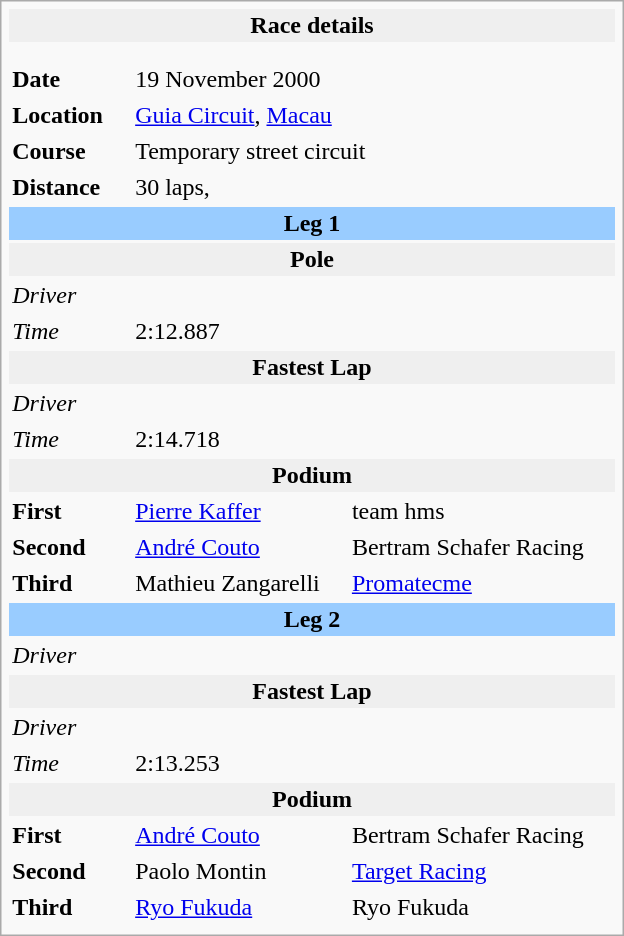<table class="infobox" align="right" cellpadding="2" style="float:right; width: 26em; ">
<tr>
<th colspan="3" bgcolor="#efefef">Race details</th>
</tr>
<tr>
<td colspan="3" style="text-align:center;"></td>
</tr>
<tr>
<td colspan="3" style="text-align:center;"></td>
</tr>
<tr>
<td style="width: 20%;"><strong>Date</strong></td>
<td>19 November 2000</td>
</tr>
<tr>
<td><strong>Location</strong></td>
<td colspan=2><a href='#'>Guia Circuit</a>, <a href='#'>Macau</a></td>
</tr>
<tr>
<td><strong>Course</strong></td>
<td colspan=2>Temporary street circuit<br></td>
</tr>
<tr>
<td><strong>Distance</strong></td>
<td colspan=2>30 laps, </td>
</tr>
<tr>
<td colspan="3" style="text-align:center; background-color:#99ccff"><strong>Leg 1</strong></td>
</tr>
<tr>
<th colspan="3" bgcolor="#efefef">Pole</th>
</tr>
<tr>
<td><em>Driver</em></td>
<td></td>
<td></td>
</tr>
<tr>
<td><em>Time</em></td>
<td colspan=2>2:12.887</td>
</tr>
<tr>
<th colspan="3" bgcolor="#efefef">Fastest Lap</th>
</tr>
<tr>
<td><em>Driver</em></td>
<td></td>
<td></td>
</tr>
<tr>
<td><em>Time</em></td>
<td colspan=2>2:14.718</td>
</tr>
<tr>
<th colspan="3" bgcolor="#efefef">Podium</th>
</tr>
<tr>
<td><strong>First</strong></td>
<td> <a href='#'>Pierre Kaffer</a></td>
<td>team hms</td>
</tr>
<tr>
<td><strong>Second</strong></td>
<td> <a href='#'>André Couto</a></td>
<td>Bertram Schafer Racing</td>
</tr>
<tr>
<td><strong>Third</strong></td>
<td> Mathieu Zangarelli</td>
<td><a href='#'>Promatecme</a></td>
</tr>
<tr>
<td colspan="3" style="text-align:center; background-color:#99ccff"><strong>Leg 2</strong></td>
</tr>
<tr>
<td><em>Driver</em></td>
<td></td>
<td></td>
</tr>
<tr>
<th colspan="3" bgcolor="#efefef">Fastest Lap</th>
</tr>
<tr>
<td><em>Driver</em></td>
<td></td>
<td></td>
</tr>
<tr>
<td><em>Time</em></td>
<td colspan=2>2:13.253</td>
</tr>
<tr>
<th colspan="3" bgcolor="#efefef">Podium</th>
</tr>
<tr>
<td><strong>First</strong></td>
<td> <a href='#'>André Couto</a></td>
<td>Bertram Schafer Racing</td>
</tr>
<tr>
<td><strong>Second</strong></td>
<td> Paolo Montin</td>
<td><a href='#'>Target Racing</a></td>
</tr>
<tr>
<td><strong>Third</strong></td>
<td> <a href='#'>Ryo Fukuda</a></td>
<td>Ryo Fukuda</td>
</tr>
<tr>
</tr>
</table>
